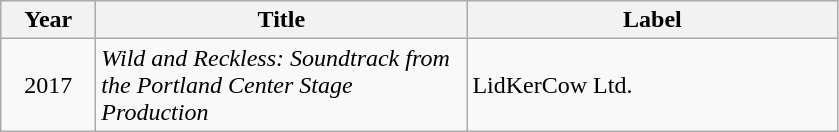<table class="wikitable">
<tr>
<th style="width:3.5em;">Year</th>
<th style="width:15em;">Title</th>
<th style="width:15em;">Label</th>
</tr>
<tr>
<td style="text-align:center;">2017</td>
<td><em>Wild and Reckless: Soundtrack from the Portland Center Stage Production</em></td>
<td>LidKerCow Ltd.</td>
</tr>
</table>
